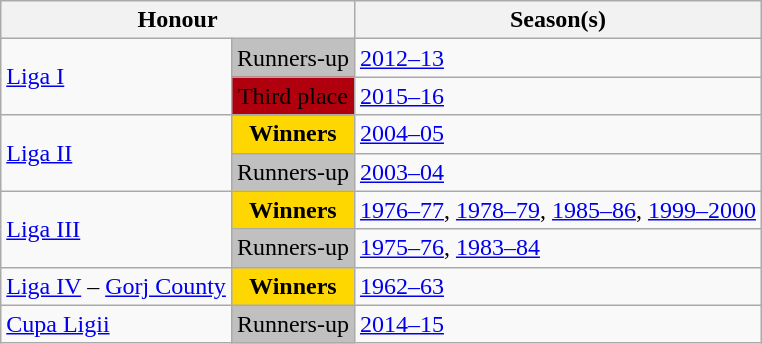<table class="wikitable">
<tr>
<th colspan=2>Honour</th>
<th>Season(s)</th>
</tr>
<tr>
<td rowspan="2"><a href='#'>Liga I</a></td>
<td align=center bgcolor=silver>Runners-up</td>
<td><a href='#'>2012–13</a></td>
</tr>
<tr>
<td align=center bgcolor=bronze>Third place</td>
<td><a href='#'>2015–16</a></td>
</tr>
<tr>
<td rowspan="2"><a href='#'>Liga II</a></td>
<td align=center bgcolor=gold><strong>Winners</strong></td>
<td><a href='#'>2004–05</a></td>
</tr>
<tr>
<td align=center bgcolor=silver>Runners-up</td>
<td><a href='#'>2003–04</a></td>
</tr>
<tr>
<td rowspan="2"><a href='#'>Liga III</a></td>
<td align=center bgcolor=gold><strong>Winners</strong></td>
<td><a href='#'>1976–77</a>, <a href='#'>1978–79</a>, <a href='#'>1985–86</a>, <a href='#'>1999–2000</a></td>
</tr>
<tr>
<td align=center bgcolor=silver>Runners-up</td>
<td><a href='#'>1975–76</a>, <a href='#'>1983–84</a></td>
</tr>
<tr>
<td><a href='#'>Liga IV</a> – <a href='#'>Gorj County</a></td>
<td align=center bgcolor=gold><strong>Winners</strong></td>
<td><a href='#'>1962–63</a></td>
</tr>
<tr>
<td><a href='#'>Cupa Ligii</a></td>
<td align=center bgcolor=silver>Runners-up</td>
<td><a href='#'>2014–15</a></td>
</tr>
</table>
